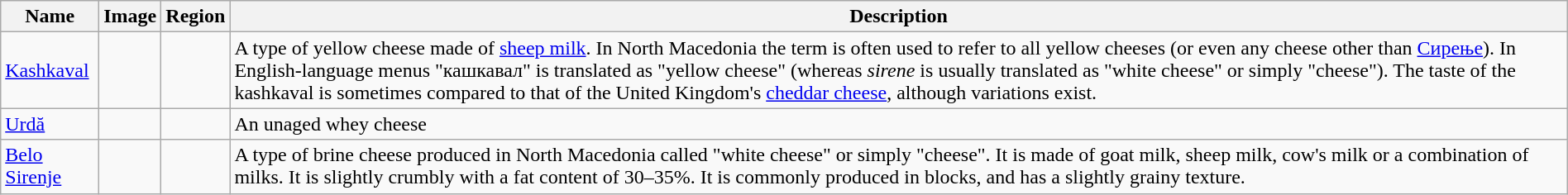<table class="wikitable sortable" style="width:100%">
<tr>
<th>Name</th>
<th class="unsortable">Image</th>
<th>Region</th>
<th>Description</th>
</tr>
<tr>
<td><a href='#'>Kashkaval</a></td>
<td></td>
<td></td>
<td>A type of yellow cheese made of <a href='#'>sheep milk</a>. In North Macedonia the term is often used to refer to all yellow cheeses (or even any cheese other than <a href='#'>Сирење</a>). In English-language menus "кашкавал" is translated as "yellow cheese" (whereas <em>sirene</em> is usually translated as "white cheese" or simply "cheese"). The taste of the kashkaval is sometimes compared to that of the United Kingdom's <a href='#'>cheddar cheese</a>, although variations exist.</td>
</tr>
<tr>
<td><a href='#'>Urdă</a></td>
<td></td>
<td></td>
<td>An unaged whey cheese</td>
</tr>
<tr>
<td><a href='#'>Belo Sirenje</a></td>
<td></td>
<td></td>
<td>A type of brine cheese produced in North Macedonia called "white cheese" or simply "cheese". It is made of goat milk, sheep milk, cow's milk or a combination of milks. It is slightly crumbly with a fat content of 30–35%. It is commonly produced in blocks, and has a slightly grainy texture.</td>
</tr>
</table>
